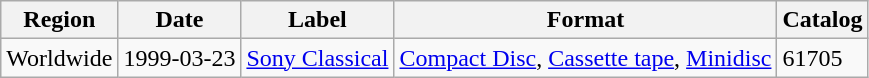<table class="wikitable">
<tr>
<th scope="col">Region</th>
<th scope="col">Date</th>
<th scope="col">Label</th>
<th scope="col">Format</th>
<th scope="col">Catalog</th>
</tr>
<tr>
<td>Worldwide</td>
<td>1999-03-23</td>
<td><a href='#'>Sony Classical</a></td>
<td scope="row"><a href='#'>Compact Disc</a>, <a href='#'>Cassette tape</a>, <a href='#'>Minidisc</a></td>
<td>61705</td>
</tr>
</table>
